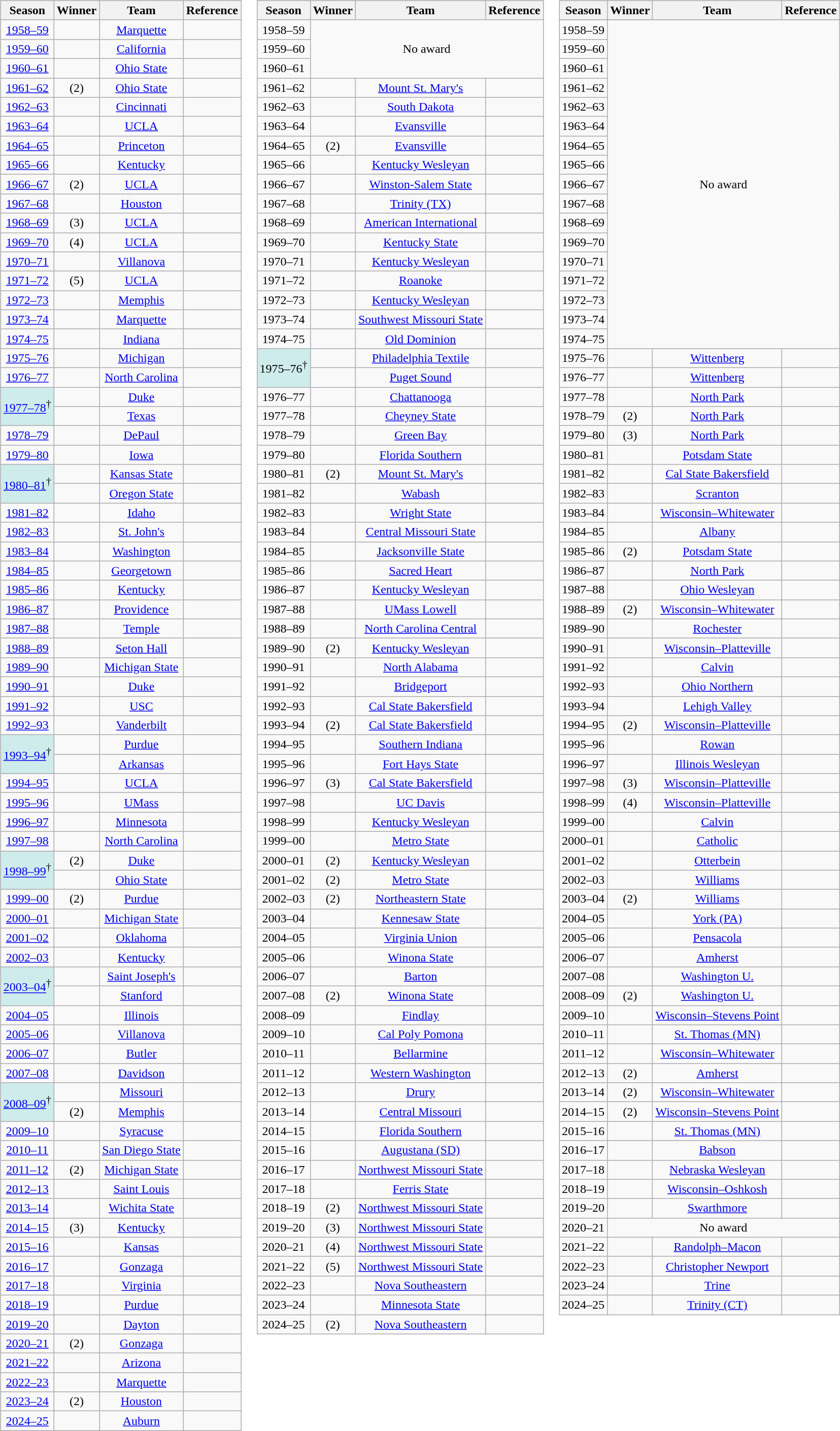<table>
<tr valign="top">
<td><br><table class="wikitable sortable" style="margin-left:auto;margin-right:auto">
<tr>
<th>Season</th>
<th>Winner</th>
<th>Team</th>
<th class="unsortable">Reference</th>
</tr>
<tr align=center>
<td><a href='#'>1958–59</a></td>
<td></td>
<td><a href='#'>Marquette</a></td>
<td></td>
</tr>
<tr align=center>
<td><a href='#'>1959–60</a></td>
<td></td>
<td><a href='#'>California</a></td>
<td></td>
</tr>
<tr align=center>
<td><a href='#'>1960–61</a></td>
<td></td>
<td><a href='#'>Ohio State</a></td>
<td></td>
</tr>
<tr align=center>
<td><a href='#'>1961–62</a></td>
<td> (2)</td>
<td><a href='#'>Ohio State</a></td>
<td></td>
</tr>
<tr align=center>
<td><a href='#'>1962–63</a></td>
<td></td>
<td><a href='#'>Cincinnati</a></td>
<td></td>
</tr>
<tr align=center>
<td><a href='#'>1963–64</a></td>
<td></td>
<td><a href='#'>UCLA</a></td>
<td></td>
</tr>
<tr align=center>
<td><a href='#'>1964–65</a></td>
<td></td>
<td><a href='#'>Princeton</a></td>
<td></td>
</tr>
<tr align=center>
<td><a href='#'>1965–66</a></td>
<td></td>
<td><a href='#'>Kentucky</a></td>
<td></td>
</tr>
<tr align=center>
<td><a href='#'>1966–67</a></td>
<td> (2)</td>
<td><a href='#'>UCLA</a></td>
<td></td>
</tr>
<tr align=center>
<td><a href='#'>1967–68</a></td>
<td></td>
<td><a href='#'>Houston</a></td>
<td></td>
</tr>
<tr align=center>
<td><a href='#'>1968–69</a></td>
<td> (3)</td>
<td><a href='#'>UCLA</a></td>
<td></td>
</tr>
<tr align=center>
<td><a href='#'>1969–70</a></td>
<td> (4)</td>
<td><a href='#'>UCLA</a></td>
<td></td>
</tr>
<tr align=center>
<td><a href='#'>1970–71</a></td>
<td></td>
<td><a href='#'>Villanova</a></td>
<td></td>
</tr>
<tr align=center>
<td><a href='#'>1971–72</a></td>
<td> (5)</td>
<td><a href='#'>UCLA</a></td>
<td></td>
</tr>
<tr align=center>
<td><a href='#'>1972–73</a></td>
<td></td>
<td><a href='#'>Memphis</a></td>
<td></td>
</tr>
<tr align=center>
<td><a href='#'>1973–74</a></td>
<td></td>
<td><a href='#'>Marquette</a></td>
<td></td>
</tr>
<tr align=center>
<td><a href='#'>1974–75</a></td>
<td></td>
<td><a href='#'>Indiana</a></td>
<td></td>
</tr>
<tr align=center>
<td><a href='#'>1975–76</a></td>
<td></td>
<td><a href='#'>Michigan</a></td>
<td></td>
</tr>
<tr align=center>
<td><a href='#'>1976–77</a></td>
<td></td>
<td><a href='#'>North Carolina</a></td>
<td></td>
</tr>
<tr align=center>
<td style="background-color:#CFECEC;" rowspan=2; valign=middle><a href='#'>1977–78</a><sup>†</sup></td>
<td></td>
<td><a href='#'>Duke</a></td>
<td></td>
</tr>
<tr align=center>
<td></td>
<td><a href='#'>Texas</a></td>
<td></td>
</tr>
<tr align=center>
<td><a href='#'>1978–79</a></td>
<td></td>
<td><a href='#'>DePaul</a></td>
<td></td>
</tr>
<tr align=center>
<td><a href='#'>1979–80</a></td>
<td></td>
<td><a href='#'>Iowa</a></td>
<td></td>
</tr>
<tr align=center>
<td style="background-color:#CFECEC;" rowspan=2; valign=middle><a href='#'>1980–81</a><sup>†</sup></td>
<td></td>
<td><a href='#'>Kansas State</a></td>
<td></td>
</tr>
<tr align=center>
<td></td>
<td><a href='#'>Oregon State</a></td>
<td></td>
</tr>
<tr align=center>
<td><a href='#'>1981–82</a></td>
<td></td>
<td><a href='#'>Idaho</a></td>
<td></td>
</tr>
<tr align=center>
<td><a href='#'>1982–83</a></td>
<td></td>
<td><a href='#'>St. John's</a></td>
<td></td>
</tr>
<tr align=center>
<td><a href='#'>1983–84</a></td>
<td></td>
<td><a href='#'>Washington</a></td>
<td></td>
</tr>
<tr align=center>
<td><a href='#'>1984–85</a></td>
<td></td>
<td><a href='#'>Georgetown</a></td>
<td></td>
</tr>
<tr align=center>
<td><a href='#'>1985–86</a></td>
<td></td>
<td><a href='#'>Kentucky</a></td>
<td></td>
</tr>
<tr align=center>
<td><a href='#'>1986–87</a></td>
<td></td>
<td><a href='#'>Providence</a></td>
<td></td>
</tr>
<tr align=center>
<td><a href='#'>1987–88</a></td>
<td></td>
<td><a href='#'>Temple</a></td>
<td></td>
</tr>
<tr align=center>
<td><a href='#'>1988–89</a></td>
<td></td>
<td><a href='#'>Seton Hall</a></td>
<td></td>
</tr>
<tr align=center>
<td><a href='#'>1989–90</a></td>
<td></td>
<td><a href='#'>Michigan State</a></td>
<td></td>
</tr>
<tr align=center>
<td><a href='#'>1990–91</a></td>
<td></td>
<td><a href='#'>Duke</a></td>
<td></td>
</tr>
<tr align=center>
<td><a href='#'>1991–92</a></td>
<td></td>
<td><a href='#'>USC</a></td>
<td></td>
</tr>
<tr align=center>
<td><a href='#'>1992–93</a></td>
<td></td>
<td><a href='#'>Vanderbilt</a></td>
<td></td>
</tr>
<tr align=center>
<td style="background-color:#CFECEC;" rowspan=2; valign=middle><a href='#'>1993–94</a><sup>†</sup></td>
<td></td>
<td><a href='#'>Purdue</a></td>
<td></td>
</tr>
<tr align=center>
<td></td>
<td><a href='#'>Arkansas</a></td>
<td></td>
</tr>
<tr align=center>
<td><a href='#'>1994–95</a></td>
<td></td>
<td><a href='#'>UCLA</a></td>
<td></td>
</tr>
<tr align=center>
<td><a href='#'>1995–96</a></td>
<td></td>
<td><a href='#'>UMass</a></td>
<td></td>
</tr>
<tr align=center>
<td><a href='#'>1996–97</a></td>
<td></td>
<td><a href='#'>Minnesota</a></td>
<td></td>
</tr>
<tr align=center>
<td><a href='#'>1997–98</a></td>
<td></td>
<td><a href='#'>North Carolina</a></td>
<td></td>
</tr>
<tr align=center>
<td style="background-color:#CFECEC;" rowspan=2; valign=middle><a href='#'>1998–99</a><sup>†</sup></td>
<td> (2)</td>
<td><a href='#'>Duke</a></td>
<td></td>
</tr>
<tr align=center>
<td></td>
<td><a href='#'>Ohio State</a></td>
<td></td>
</tr>
<tr align=center>
<td><a href='#'>1999–00</a></td>
<td> (2)</td>
<td><a href='#'>Purdue</a></td>
<td></td>
</tr>
<tr align=center>
<td><a href='#'>2000–01</a></td>
<td></td>
<td><a href='#'>Michigan State</a></td>
<td></td>
</tr>
<tr align=center>
<td><a href='#'>2001–02</a></td>
<td></td>
<td><a href='#'>Oklahoma</a></td>
<td></td>
</tr>
<tr align=center>
<td><a href='#'>2002–03</a></td>
<td></td>
<td><a href='#'>Kentucky</a></td>
<td></td>
</tr>
<tr align=center>
<td style="background-color:#CFECEC;" rowspan=2; valign=middle><a href='#'>2003–04</a><sup>†</sup></td>
<td></td>
<td><a href='#'>Saint Joseph's</a></td>
<td></td>
</tr>
<tr align=center>
<td></td>
<td><a href='#'>Stanford</a></td>
<td></td>
</tr>
<tr align=center>
<td><a href='#'>2004–05</a></td>
<td></td>
<td><a href='#'>Illinois</a></td>
<td></td>
</tr>
<tr align=center>
<td><a href='#'>2005–06</a></td>
<td></td>
<td><a href='#'>Villanova</a></td>
<td></td>
</tr>
<tr align=center>
<td><a href='#'>2006–07</a></td>
<td></td>
<td><a href='#'>Butler</a></td>
<td></td>
</tr>
<tr align=center>
<td><a href='#'>2007–08</a></td>
<td></td>
<td><a href='#'>Davidson</a></td>
<td></td>
</tr>
<tr align=center>
<td style="background-color:#CFECEC;" rowspan=2; valign=middle><a href='#'>2008–09</a><sup>†</sup></td>
<td></td>
<td><a href='#'>Missouri</a></td>
<td></td>
</tr>
<tr align=center>
<td> (2)</td>
<td><a href='#'>Memphis</a></td>
<td></td>
</tr>
<tr align=center>
<td><a href='#'>2009–10</a></td>
<td></td>
<td><a href='#'>Syracuse</a></td>
<td></td>
</tr>
<tr align=center>
<td><a href='#'>2010–11</a></td>
<td></td>
<td><a href='#'>San Diego State</a></td>
<td></td>
</tr>
<tr align=center>
<td><a href='#'>2011–12</a></td>
<td> (2)</td>
<td><a href='#'>Michigan State</a></td>
<td></td>
</tr>
<tr align=center>
<td><a href='#'>2012–13</a></td>
<td></td>
<td><a href='#'>Saint Louis</a></td>
<td></td>
</tr>
<tr align=center>
<td><a href='#'>2013–14</a></td>
<td></td>
<td><a href='#'>Wichita State</a></td>
<td></td>
</tr>
<tr align=center>
<td><a href='#'>2014–15</a></td>
<td> (3)</td>
<td><a href='#'>Kentucky</a></td>
<td></td>
</tr>
<tr align=center>
<td><a href='#'>2015–16</a></td>
<td></td>
<td><a href='#'>Kansas</a></td>
<td></td>
</tr>
<tr align=center>
<td><a href='#'>2016–17</a></td>
<td></td>
<td><a href='#'>Gonzaga</a></td>
<td></td>
</tr>
<tr align=center>
<td><a href='#'>2017–18</a></td>
<td></td>
<td><a href='#'>Virginia</a></td>
<td></td>
</tr>
<tr align=center>
<td><a href='#'>2018–19</a></td>
<td></td>
<td><a href='#'>Purdue</a></td>
<td></td>
</tr>
<tr align=center>
<td><a href='#'>2019–20</a></td>
<td></td>
<td><a href='#'>Dayton</a></td>
<td></td>
</tr>
<tr align=center>
<td><a href='#'>2020–21</a></td>
<td> (2)</td>
<td><a href='#'>Gonzaga</a></td>
<td></td>
</tr>
<tr align=center>
<td><a href='#'>2021–22</a></td>
<td></td>
<td><a href='#'>Arizona</a></td>
<td></td>
</tr>
<tr align=center>
<td><a href='#'>2022–23</a></td>
<td></td>
<td><a href='#'>Marquette</a></td>
<td></td>
</tr>
<tr align=center>
<td><a href='#'>2023–24</a></td>
<td> (2)</td>
<td><a href='#'>Houston</a></td>
<td></td>
</tr>
<tr align=center>
<td><a href='#'>2024–25</a></td>
<td></td>
<td><a href='#'>Auburn</a></td>
<td></td>
</tr>
</table>
</td>
<td></td>
<td></td>
<td></td>
<td></td>
<td><br><table class="wikitable sortable" style="margin-left:auto;margin-right:auto">
<tr>
<th>Season</th>
<th>Winner</th>
<th>Team</th>
<th class="unsortable">Reference</th>
</tr>
<tr align=center>
<td>1958–59</td>
<td colspan=4 rowspan=3>No award</td>
</tr>
<tr align=center>
<td>1959–60</td>
</tr>
<tr align=center>
<td>1960–61</td>
</tr>
<tr align=center>
<td>1961–62</td>
<td></td>
<td><a href='#'>Mount St. Mary's</a></td>
<td></td>
</tr>
<tr align=center>
<td>1962–63</td>
<td></td>
<td><a href='#'>South Dakota</a></td>
<td></td>
</tr>
<tr align=center>
<td>1963–64</td>
<td></td>
<td><a href='#'>Evansville</a></td>
<td></td>
</tr>
<tr align=center>
<td>1964–65</td>
<td> (2)</td>
<td><a href='#'>Evansville</a></td>
<td></td>
</tr>
<tr align=center>
<td>1965–66</td>
<td></td>
<td><a href='#'>Kentucky Wesleyan</a></td>
<td></td>
</tr>
<tr align=center>
<td>1966–67</td>
<td></td>
<td><a href='#'>Winston-Salem State</a></td>
<td></td>
</tr>
<tr align=center>
<td>1967–68</td>
<td></td>
<td><a href='#'>Trinity (TX)</a></td>
<td></td>
</tr>
<tr align=center>
<td>1968–69</td>
<td></td>
<td><a href='#'>American International</a></td>
<td></td>
</tr>
<tr align=center>
<td>1969–70</td>
<td></td>
<td><a href='#'>Kentucky State</a></td>
<td></td>
</tr>
<tr align=center>
<td>1970–71</td>
<td></td>
<td><a href='#'>Kentucky Wesleyan</a></td>
<td></td>
</tr>
<tr align=center>
<td>1971–72</td>
<td></td>
<td><a href='#'>Roanoke</a></td>
<td></td>
</tr>
<tr align=center>
<td>1972–73</td>
<td></td>
<td><a href='#'>Kentucky Wesleyan</a></td>
<td></td>
</tr>
<tr align=center>
<td>1973–74</td>
<td></td>
<td><a href='#'>Southwest Missouri State</a></td>
<td></td>
</tr>
<tr align=center>
<td>1974–75</td>
<td></td>
<td><a href='#'>Old Dominion</a></td>
<td></td>
</tr>
<tr align=center>
<td style="background-color:#CFECEC;" rowspan=2; valign=middle>1975–76<sup>†</sup></td>
<td></td>
<td><a href='#'>Philadelphia Textile</a></td>
<td></td>
</tr>
<tr align=center>
<td></td>
<td><a href='#'>Puget Sound</a></td>
<td></td>
</tr>
<tr align=center>
<td>1976–77</td>
<td></td>
<td><a href='#'>Chattanooga</a></td>
<td></td>
</tr>
<tr align=center>
<td>1977–78</td>
<td></td>
<td><a href='#'>Cheyney State</a></td>
<td></td>
</tr>
<tr align=center>
<td>1978–79</td>
<td></td>
<td><a href='#'>Green Bay</a></td>
<td></td>
</tr>
<tr align=center>
<td>1979–80</td>
<td></td>
<td><a href='#'>Florida Southern</a></td>
<td></td>
</tr>
<tr align=center>
<td>1980–81</td>
<td> (2)</td>
<td><a href='#'>Mount St. Mary's</a></td>
<td></td>
</tr>
<tr align=center>
<td>1981–82</td>
<td></td>
<td><a href='#'>Wabash</a></td>
<td></td>
</tr>
<tr align=center>
<td>1982–83</td>
<td></td>
<td><a href='#'>Wright State</a></td>
<td></td>
</tr>
<tr align=center>
<td>1983–84</td>
<td></td>
<td><a href='#'>Central Missouri State</a></td>
<td></td>
</tr>
<tr align=center>
<td>1984–85</td>
<td></td>
<td><a href='#'>Jacksonville State</a></td>
<td></td>
</tr>
<tr align=center>
<td>1985–86</td>
<td></td>
<td><a href='#'>Sacred Heart</a></td>
<td></td>
</tr>
<tr align=center>
<td>1986–87</td>
<td></td>
<td><a href='#'>Kentucky Wesleyan</a></td>
<td></td>
</tr>
<tr align=center>
<td>1987–88</td>
<td></td>
<td><a href='#'>UMass Lowell</a></td>
<td></td>
</tr>
<tr align=center>
<td>1988–89</td>
<td></td>
<td><a href='#'>North Carolina Central</a></td>
<td></td>
</tr>
<tr align=center>
<td>1989–90</td>
<td> (2)</td>
<td><a href='#'>Kentucky Wesleyan</a></td>
<td></td>
</tr>
<tr align=center>
<td>1990–91</td>
<td></td>
<td><a href='#'>North Alabama</a></td>
<td></td>
</tr>
<tr align=center>
<td>1991–92</td>
<td></td>
<td><a href='#'>Bridgeport</a></td>
<td></td>
</tr>
<tr align=center>
<td>1992–93</td>
<td></td>
<td><a href='#'>Cal State Bakersfield</a></td>
<td></td>
</tr>
<tr align=center>
<td>1993–94</td>
<td> (2)</td>
<td><a href='#'>Cal State Bakersfield</a></td>
<td></td>
</tr>
<tr align=center>
<td>1994–95</td>
<td></td>
<td><a href='#'>Southern Indiana</a></td>
<td></td>
</tr>
<tr align=center>
<td>1995–96</td>
<td></td>
<td><a href='#'>Fort Hays State</a></td>
<td></td>
</tr>
<tr align=center>
<td>1996–97</td>
<td> (3)</td>
<td><a href='#'>Cal State Bakersfield</a></td>
<td></td>
</tr>
<tr align=center>
<td>1997–98</td>
<td></td>
<td><a href='#'>UC Davis</a></td>
<td></td>
</tr>
<tr align=center>
<td>1998–99</td>
<td></td>
<td><a href='#'>Kentucky Wesleyan</a></td>
<td></td>
</tr>
<tr align=center>
<td>1999–00</td>
<td></td>
<td><a href='#'>Metro State</a></td>
<td></td>
</tr>
<tr align=center>
<td>2000–01</td>
<td> (2)</td>
<td><a href='#'>Kentucky Wesleyan</a></td>
<td></td>
</tr>
<tr align=center>
<td>2001–02</td>
<td> (2)</td>
<td><a href='#'>Metro State</a></td>
<td></td>
</tr>
<tr align=center>
<td>2002–03</td>
<td> (2)</td>
<td><a href='#'>Northeastern State</a></td>
<td></td>
</tr>
<tr align=center>
<td>2003–04</td>
<td></td>
<td><a href='#'>Kennesaw State</a></td>
<td></td>
</tr>
<tr align=center>
<td>2004–05</td>
<td></td>
<td><a href='#'>Virginia Union</a></td>
<td></td>
</tr>
<tr align=center>
<td>2005–06</td>
<td></td>
<td><a href='#'>Winona State</a></td>
<td></td>
</tr>
<tr align=center>
<td>2006–07</td>
<td></td>
<td><a href='#'>Barton</a></td>
<td></td>
</tr>
<tr align=center>
<td>2007–08</td>
<td> (2)</td>
<td><a href='#'>Winona State</a></td>
<td></td>
</tr>
<tr align=center>
<td>2008–09</td>
<td></td>
<td><a href='#'>Findlay</a></td>
<td></td>
</tr>
<tr align=center>
<td>2009–10</td>
<td></td>
<td><a href='#'>Cal Poly Pomona</a></td>
<td></td>
</tr>
<tr align=center>
<td>2010–11</td>
<td></td>
<td><a href='#'>Bellarmine</a></td>
<td></td>
</tr>
<tr align=center>
<td>2011–12</td>
<td></td>
<td><a href='#'>Western Washington</a></td>
<td></td>
</tr>
<tr align=center>
<td>2012–13</td>
<td></td>
<td><a href='#'>Drury</a></td>
<td></td>
</tr>
<tr align=center>
<td>2013–14</td>
<td></td>
<td><a href='#'>Central Missouri</a></td>
<td></td>
</tr>
<tr align=center>
<td>2014–15</td>
<td></td>
<td><a href='#'>Florida Southern</a></td>
<td></td>
</tr>
<tr align=center>
<td>2015–16</td>
<td></td>
<td><a href='#'>Augustana (SD)</a></td>
<td></td>
</tr>
<tr align=center>
<td>2016–17</td>
<td></td>
<td><a href='#'>Northwest Missouri State</a></td>
<td></td>
</tr>
<tr align=center>
<td>2017–18</td>
<td></td>
<td><a href='#'>Ferris State</a></td>
<td></td>
</tr>
<tr align=center>
<td>2018–19</td>
<td> (2)</td>
<td><a href='#'>Northwest Missouri State</a></td>
<td></td>
</tr>
<tr align=center>
<td>2019–20</td>
<td> (3)</td>
<td><a href='#'>Northwest Missouri State</a></td>
<td></td>
</tr>
<tr align=center>
<td>2020–21</td>
<td> (4)</td>
<td><a href='#'>Northwest Missouri State</a></td>
<td></td>
</tr>
<tr align=center>
<td>2021–22</td>
<td> (5)</td>
<td><a href='#'>Northwest Missouri State</a></td>
<td></td>
</tr>
<tr align=center>
<td>2022–23</td>
<td></td>
<td><a href='#'>Nova Southeastern</a></td>
<td></td>
</tr>
<tr align=center>
<td>2023–24</td>
<td></td>
<td><a href='#'>Minnesota State</a></td>
<td></td>
</tr>
<tr align=center>
<td>2024–25</td>
<td> (2)</td>
<td><a href='#'>Nova Southeastern</a></td>
<td></td>
</tr>
</table>
</td>
<td></td>
<td></td>
<td></td>
<td></td>
<td><br><table class="wikitable sortable" style="margin-left:auto;margin-right:auto">
<tr>
<th>Season</th>
<th>Winner</th>
<th>Team</th>
<th class="unsortable">Reference</th>
</tr>
<tr align=center>
</tr>
<tr align=center>
<td>1958–59</td>
<td colspan=4 rowspan=17>No award</td>
</tr>
<tr align=center>
<td>1959–60</td>
</tr>
<tr align=center>
<td>1960–61</td>
</tr>
<tr align=center>
<td>1961–62</td>
</tr>
<tr align=center>
<td>1962–63</td>
</tr>
<tr align=center>
<td>1963–64</td>
</tr>
<tr align=center>
<td>1964–65</td>
</tr>
<tr align=center>
<td>1965–66</td>
</tr>
<tr align=center>
<td>1966–67</td>
</tr>
<tr align=center>
<td>1967–68</td>
</tr>
<tr align=center>
<td>1968–69</td>
</tr>
<tr align=center>
<td>1969–70</td>
</tr>
<tr align=center>
<td>1970–71</td>
</tr>
<tr align=center>
<td>1971–72</td>
</tr>
<tr align=center>
<td>1972–73</td>
</tr>
<tr align=center>
<td>1973–74</td>
</tr>
<tr align=center>
<td>1974–75</td>
</tr>
<tr align=center>
<td>1975–76</td>
<td></td>
<td><a href='#'>Wittenberg</a></td>
<td></td>
</tr>
<tr align=center>
<td>1976–77</td>
<td></td>
<td><a href='#'>Wittenberg</a></td>
<td></td>
</tr>
<tr align=center>
<td>1977–78</td>
<td></td>
<td><a href='#'>North Park</a></td>
<td></td>
</tr>
<tr align=center>
<td>1978–79</td>
<td> (2)</td>
<td><a href='#'>North Park</a></td>
<td></td>
</tr>
<tr align=center>
<td>1979–80</td>
<td> (3)</td>
<td><a href='#'>North Park</a></td>
<td></td>
</tr>
<tr align=center>
<td>1980–81</td>
<td></td>
<td><a href='#'>Potsdam State</a></td>
<td></td>
</tr>
<tr align=center>
<td>1981–82</td>
<td></td>
<td><a href='#'>Cal State Bakersfield</a></td>
<td></td>
</tr>
<tr align=center>
<td>1982–83</td>
<td></td>
<td><a href='#'>Scranton</a></td>
<td></td>
</tr>
<tr align=center>
<td>1983–84</td>
<td></td>
<td><a href='#'>Wisconsin–Whitewater</a></td>
<td></td>
</tr>
<tr align=center>
<td>1984–85</td>
<td></td>
<td><a href='#'>Albany</a></td>
<td></td>
</tr>
<tr align=center>
<td>1985–86</td>
<td> (2)</td>
<td><a href='#'>Potsdam State</a></td>
<td></td>
</tr>
<tr align=center>
<td>1986–87</td>
<td></td>
<td><a href='#'>North Park</a></td>
<td></td>
</tr>
<tr align=center>
<td>1987–88</td>
<td></td>
<td><a href='#'>Ohio Wesleyan</a></td>
<td></td>
</tr>
<tr align=center>
<td>1988–89</td>
<td> (2)</td>
<td><a href='#'>Wisconsin–Whitewater</a></td>
<td></td>
</tr>
<tr align=center>
<td>1989–90</td>
<td></td>
<td><a href='#'>Rochester</a></td>
<td></td>
</tr>
<tr align=center>
<td>1990–91</td>
<td></td>
<td><a href='#'>Wisconsin–Platteville</a></td>
<td></td>
</tr>
<tr align=center>
<td>1991–92</td>
<td></td>
<td><a href='#'>Calvin</a></td>
<td></td>
</tr>
<tr align=center>
<td>1992–93</td>
<td></td>
<td><a href='#'>Ohio Northern</a></td>
<td></td>
</tr>
<tr align=center>
<td>1993–94</td>
<td></td>
<td><a href='#'>Lehigh Valley</a></td>
<td></td>
</tr>
<tr align=center>
<td>1994–95</td>
<td> (2)</td>
<td><a href='#'>Wisconsin–Platteville</a></td>
<td></td>
</tr>
<tr align=center>
<td>1995–96</td>
<td></td>
<td><a href='#'>Rowan</a></td>
<td></td>
</tr>
<tr align=center>
<td>1996–97</td>
<td></td>
<td><a href='#'>Illinois Wesleyan</a></td>
<td></td>
</tr>
<tr align=center>
<td>1997–98</td>
<td> (3)</td>
<td><a href='#'>Wisconsin–Platteville</a></td>
<td></td>
</tr>
<tr align=center>
<td>1998–99</td>
<td> (4)</td>
<td><a href='#'>Wisconsin–Platteville</a></td>
<td></td>
</tr>
<tr align=center>
<td>1999–00</td>
<td></td>
<td><a href='#'>Calvin</a></td>
<td></td>
</tr>
<tr align=center>
<td>2000–01</td>
<td></td>
<td><a href='#'>Catholic</a></td>
<td></td>
</tr>
<tr align=center>
<td>2001–02</td>
<td></td>
<td><a href='#'>Otterbein</a></td>
<td></td>
</tr>
<tr align=center>
<td>2002–03</td>
<td></td>
<td><a href='#'>Williams</a></td>
<td></td>
</tr>
<tr align=center>
<td>2003–04</td>
<td> (2)</td>
<td><a href='#'>Williams</a></td>
<td></td>
</tr>
<tr align=center>
<td>2004–05</td>
<td></td>
<td><a href='#'>York (PA)</a></td>
<td></td>
</tr>
<tr align=center>
<td>2005–06</td>
<td></td>
<td><a href='#'>Pensacola</a></td>
<td></td>
</tr>
<tr align=center>
<td>2006–07</td>
<td></td>
<td><a href='#'>Amherst</a></td>
<td></td>
</tr>
<tr align=center>
<td>2007–08</td>
<td></td>
<td><a href='#'>Washington U.</a></td>
<td></td>
</tr>
<tr align=center>
<td>2008–09</td>
<td> (2)</td>
<td><a href='#'>Washington U.</a></td>
<td></td>
</tr>
<tr align=center>
<td>2009–10</td>
<td></td>
<td><a href='#'>Wisconsin–Stevens Point</a></td>
<td></td>
</tr>
<tr align=center>
<td>2010–11</td>
<td></td>
<td><a href='#'>St. Thomas (MN)</a></td>
<td></td>
</tr>
<tr align=center>
<td>2011–12</td>
<td></td>
<td><a href='#'>Wisconsin–Whitewater</a></td>
<td></td>
</tr>
<tr align=center>
<td>2012–13</td>
<td> (2)</td>
<td><a href='#'>Amherst</a></td>
<td></td>
</tr>
<tr align=center>
<td>2013–14</td>
<td> (2)</td>
<td><a href='#'>Wisconsin–Whitewater</a></td>
<td></td>
</tr>
<tr align=center>
<td>2014–15</td>
<td> (2)</td>
<td><a href='#'>Wisconsin–Stevens Point</a></td>
<td></td>
</tr>
<tr align=center>
<td>2015–16</td>
<td></td>
<td><a href='#'>St. Thomas (MN)</a></td>
<td></td>
</tr>
<tr align=center>
<td>2016–17</td>
<td></td>
<td><a href='#'>Babson</a></td>
<td></td>
</tr>
<tr align=center>
<td>2017–18</td>
<td></td>
<td><a href='#'>Nebraska Wesleyan</a></td>
<td></td>
</tr>
<tr align=center>
<td>2018–19</td>
<td></td>
<td><a href='#'>Wisconsin–Oshkosh</a></td>
<td></td>
</tr>
<tr align=center>
<td>2019–20</td>
<td></td>
<td><a href='#'>Swarthmore</a></td>
<td></td>
</tr>
<tr align=center>
<td>2020–21</td>
<td colspan=3>No award</td>
</tr>
<tr align=center>
<td>2021–22</td>
<td></td>
<td><a href='#'>Randolph–Macon</a></td>
<td></td>
</tr>
<tr align=center>
<td>2022–23</td>
<td></td>
<td><a href='#'>Christopher Newport</a></td>
<td></td>
</tr>
<tr align=center>
<td>2023–24</td>
<td></td>
<td><a href='#'>Trine</a></td>
<td></td>
</tr>
<tr align=center>
<td>2024–25</td>
<td></td>
<td><a href='#'>Trinity (CT)</a></td>
<td></td>
</tr>
</table>
</td>
</tr>
</table>
